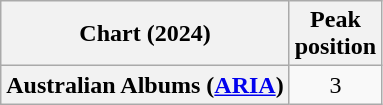<table class="wikitable sortable plainrowheaders" style="text-align:center">
<tr>
<th scope="col">Chart (2024)</th>
<th scope="col">Peak<br>position</th>
</tr>
<tr>
<th scope="row">Australian Albums (<a href='#'>ARIA</a>)</th>
<td>3</td>
</tr>
</table>
